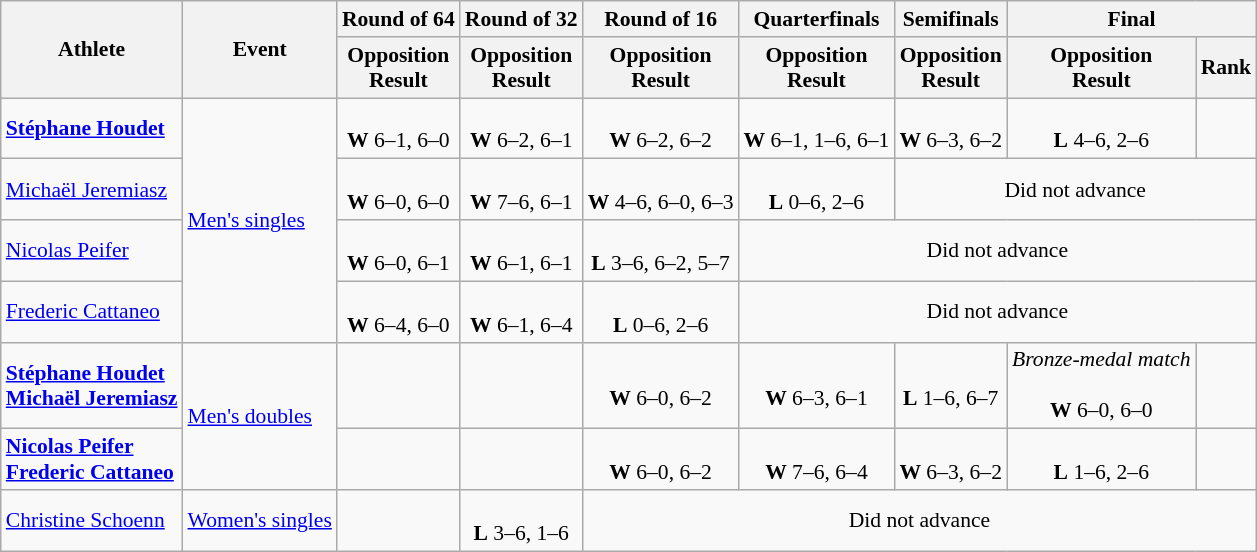<table class=wikitable style="font-size:90%">
<tr>
<th rowspan="2">Athlete</th>
<th rowspan="2">Event</th>
<th>Round of 64</th>
<th>Round of 32</th>
<th>Round of 16</th>
<th>Quarterfinals</th>
<th>Semifinals</th>
<th colspan="2">Final</th>
</tr>
<tr>
<th>Opposition<br>Result</th>
<th>Opposition<br>Result</th>
<th>Opposition<br>Result</th>
<th>Opposition<br>Result</th>
<th>Opposition<br>Result</th>
<th>Opposition<br>Result</th>
<th>Rank</th>
</tr>
<tr align=center>
<td align=left><strong><a href='#'>Stéphane Houdet</a></strong></td>
<td align=left rowspan=4><a href='#'>Men's singles</a></td>
<td><br><strong>W</strong> 6–1, 6–0</td>
<td><br><strong>W</strong> 6–2, 6–1</td>
<td><br><strong>W</strong> 6–2, 6–2</td>
<td><br><strong>W</strong> 6–1, 1–6, 6–1</td>
<td><br><strong>W</strong> 6–3, 6–2</td>
<td><br><strong>L</strong> 4–6, 2–6</td>
<td></td>
</tr>
<tr align=center>
<td align=left><a href='#'>Michaël Jeremiasz</a></td>
<td><br><strong>W</strong> 6–0, 6–0</td>
<td><br><strong>W</strong> 7–6, 6–1</td>
<td><br><strong>W</strong> 4–6, 6–0, 6–3</td>
<td><br><strong>L</strong> 0–6, 2–6</td>
<td colspan=3>Did not advance</td>
</tr>
<tr align=center>
<td align=left><a href='#'>Nicolas Peifer</a></td>
<td><br><strong>W</strong> 6–0, 6–1</td>
<td><br><strong>W</strong> 6–1, 6–1</td>
<td><br><strong>L</strong> 3–6, 6–2, 5–7</td>
<td colspan=4>Did not advance</td>
</tr>
<tr align=center>
<td align=left><a href='#'>Frederic Cattaneo</a></td>
<td><br><strong>W</strong> 6–4, 6–0</td>
<td><br><strong>W</strong> 6–1, 6–4</td>
<td><br><strong>L</strong> 0–6, 2–6</td>
<td colspan=4>Did not advance</td>
</tr>
<tr align=center>
<td align=left><strong><a href='#'>Stéphane Houdet</a><br><a href='#'>Michaël Jeremiasz</a></strong></td>
<td align=left rowspan=2><a href='#'>Men's doubles</a></td>
<td></td>
<td></td>
<td><br><strong>W</strong> 6–0, 6–2</td>
<td><br><strong>W</strong> 6–3, 6–1</td>
<td><br><strong>L</strong> 1–6, 6–7</td>
<td><em>Bronze-medal match</em><br><br><strong>W</strong> 6–0, 6–0</td>
<td></td>
</tr>
<tr align=center>
<td align=left><strong><a href='#'>Nicolas Peifer</a><br><a href='#'>Frederic Cattaneo</a></strong></td>
<td></td>
<td></td>
<td><br><strong>W</strong> 6–0, 6–2</td>
<td><br><strong>W</strong> 7–6, 6–4</td>
<td><br><strong>W</strong> 6–3, 6–2</td>
<td><br><strong>L</strong> 1–6, 2–6</td>
<td></td>
</tr>
<tr align=center>
<td align=left><a href='#'>Christine Schoenn</a></td>
<td align=left><a href='#'>Women's singles</a></td>
<td></td>
<td><br><strong>L</strong> 3–6, 1–6</td>
<td colspan=5>Did not advance</td>
</tr>
</table>
